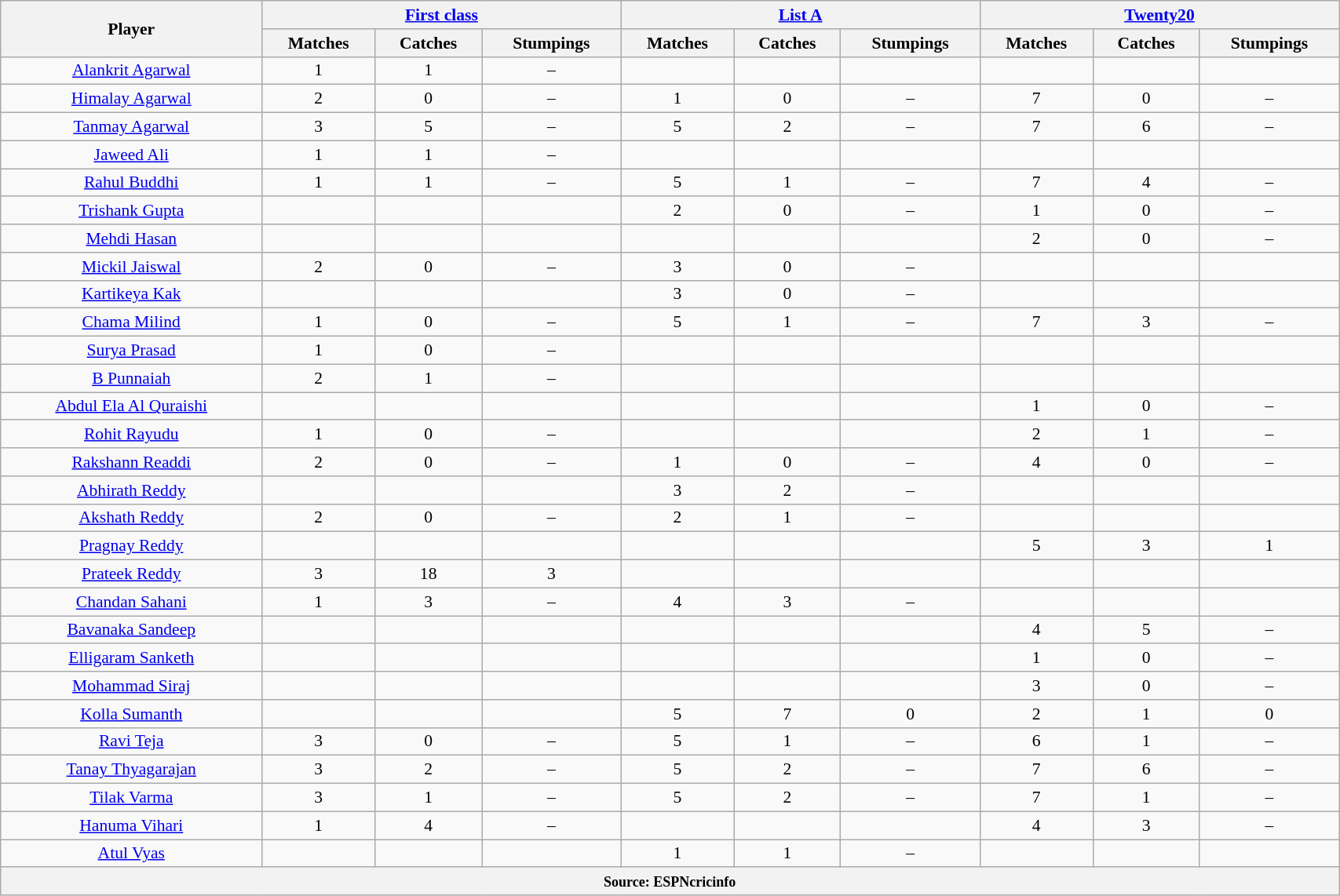<table class="wikitable" style="font-size: 90%; text-align: center;width:90%;">
<tr>
<th rowspan=2>Player</th>
<th colspan=3><a href='#'>First class</a></th>
<th colspan=3><a href='#'>List A</a></th>
<th colspan=3><a href='#'>Twenty20</a></th>
</tr>
<tr>
<th>Matches</th>
<th>Catches</th>
<th>Stumpings</th>
<th>Matches</th>
<th>Catches</th>
<th>Stumpings</th>
<th>Matches</th>
<th>Catches</th>
<th>Stumpings</th>
</tr>
<tr>
<td><a href='#'>Alankrit Agarwal</a></td>
<td> 1</td>
<td>1</td>
<td>–</td>
<td></td>
<td></td>
<td></td>
<td></td>
<td></td>
<td></td>
</tr>
<tr>
<td><a href='#'>Himalay Agarwal</a></td>
<td> 2</td>
<td>0</td>
<td>–</td>
<td> 1</td>
<td>0</td>
<td>–</td>
<td> 7</td>
<td>0</td>
<td>–</td>
</tr>
<tr>
<td><a href='#'>Tanmay Agarwal</a></td>
<td> 3</td>
<td>5</td>
<td>–</td>
<td> 5</td>
<td>2</td>
<td>–</td>
<td> 7</td>
<td>6</td>
<td>–</td>
</tr>
<tr>
<td><a href='#'>Jaweed Ali</a></td>
<td> 1</td>
<td>1</td>
<td>–</td>
<td></td>
<td></td>
<td></td>
<td></td>
<td></td>
<td></td>
</tr>
<tr>
<td><a href='#'>Rahul Buddhi</a></td>
<td> 1</td>
<td>1</td>
<td>–</td>
<td> 5</td>
<td>1</td>
<td>–</td>
<td> 7</td>
<td>4</td>
<td>–</td>
</tr>
<tr>
<td><a href='#'>Trishank Gupta</a></td>
<td></td>
<td></td>
<td></td>
<td> 2</td>
<td>0</td>
<td>–</td>
<td> 1</td>
<td>0</td>
<td>–</td>
</tr>
<tr>
<td><a href='#'>Mehdi Hasan</a></td>
<td></td>
<td></td>
<td></td>
<td></td>
<td></td>
<td></td>
<td> 2</td>
<td>0</td>
<td>–</td>
</tr>
<tr>
<td><a href='#'>Mickil Jaiswal</a></td>
<td> 2</td>
<td>0</td>
<td>–</td>
<td> 3</td>
<td>0</td>
<td>–</td>
<td></td>
<td></td>
<td></td>
</tr>
<tr>
<td><a href='#'>Kartikeya Kak</a></td>
<td></td>
<td></td>
<td></td>
<td> 3</td>
<td>0</td>
<td>–</td>
<td></td>
<td></td>
<td></td>
</tr>
<tr>
<td><a href='#'>Chama Milind</a></td>
<td> 1</td>
<td>0</td>
<td>–</td>
<td> 5</td>
<td>1</td>
<td>–</td>
<td> 7</td>
<td>3</td>
<td>–</td>
</tr>
<tr>
<td><a href='#'>Surya Prasad</a></td>
<td> 1</td>
<td>0</td>
<td>–</td>
<td></td>
<td></td>
<td></td>
<td></td>
<td></td>
<td></td>
</tr>
<tr>
<td><a href='#'>B Punnaiah</a></td>
<td> 2</td>
<td>1</td>
<td>–</td>
<td></td>
<td></td>
<td></td>
<td></td>
<td></td>
<td></td>
</tr>
<tr>
<td><a href='#'>Abdul Ela Al Quraishi</a></td>
<td></td>
<td></td>
<td></td>
<td></td>
<td></td>
<td></td>
<td> 1</td>
<td>0</td>
<td>–</td>
</tr>
<tr>
<td><a href='#'>Rohit Rayudu</a></td>
<td> 1</td>
<td>0</td>
<td>–</td>
<td></td>
<td></td>
<td></td>
<td> 2</td>
<td>1</td>
<td>–</td>
</tr>
<tr>
<td><a href='#'>Rakshann Readdi</a></td>
<td> 2</td>
<td>0</td>
<td>–</td>
<td> 1</td>
<td>0</td>
<td>–</td>
<td> 4</td>
<td>0</td>
<td>–</td>
</tr>
<tr>
<td><a href='#'>Abhirath Reddy</a></td>
<td></td>
<td></td>
<td></td>
<td> 3</td>
<td>2</td>
<td>–</td>
<td></td>
<td></td>
<td></td>
</tr>
<tr>
<td><a href='#'>Akshath Reddy</a></td>
<td> 2</td>
<td>0</td>
<td>–</td>
<td> 2</td>
<td>1</td>
<td>–</td>
<td></td>
<td></td>
<td></td>
</tr>
<tr>
<td><a href='#'>Pragnay Reddy</a></td>
<td></td>
<td></td>
<td></td>
<td></td>
<td></td>
<td></td>
<td> 5</td>
<td>3</td>
<td>1</td>
</tr>
<tr>
<td><a href='#'>Prateek Reddy</a></td>
<td> 3</td>
<td>18</td>
<td>3</td>
<td></td>
<td></td>
<td></td>
<td></td>
<td></td>
<td></td>
</tr>
<tr>
<td><a href='#'>Chandan Sahani</a></td>
<td> 1</td>
<td>3</td>
<td>–</td>
<td> 4</td>
<td>3</td>
<td>–</td>
<td></td>
<td></td>
<td></td>
</tr>
<tr>
<td><a href='#'>Bavanaka Sandeep</a></td>
<td></td>
<td></td>
<td></td>
<td></td>
<td></td>
<td></td>
<td> 4</td>
<td>5</td>
<td>–</td>
</tr>
<tr>
<td><a href='#'>Elligaram Sanketh</a></td>
<td></td>
<td></td>
<td></td>
<td></td>
<td></td>
<td></td>
<td> 1</td>
<td>0</td>
<td>–</td>
</tr>
<tr>
<td><a href='#'>Mohammad Siraj</a></td>
<td></td>
<td></td>
<td></td>
<td></td>
<td></td>
<td></td>
<td> 3</td>
<td>0</td>
<td>–</td>
</tr>
<tr>
<td><a href='#'>Kolla Sumanth</a></td>
<td></td>
<td></td>
<td></td>
<td> 5</td>
<td>7</td>
<td>0</td>
<td> 2</td>
<td>1</td>
<td>0</td>
</tr>
<tr>
<td><a href='#'>Ravi Teja</a></td>
<td> 3</td>
<td>0</td>
<td>–</td>
<td> 5</td>
<td>1</td>
<td>–</td>
<td> 6</td>
<td>1</td>
<td>–</td>
</tr>
<tr>
<td><a href='#'>Tanay Thyagarajan</a></td>
<td> 3</td>
<td>2</td>
<td>–</td>
<td> 5</td>
<td>2</td>
<td>–</td>
<td> 7</td>
<td>6</td>
<td>–</td>
</tr>
<tr>
<td><a href='#'>Tilak Varma</a></td>
<td> 3</td>
<td>1</td>
<td>–</td>
<td> 5</td>
<td>2</td>
<td>–</td>
<td> 7</td>
<td>1</td>
<td>–</td>
</tr>
<tr>
<td><a href='#'>Hanuma Vihari</a></td>
<td> 1</td>
<td>4</td>
<td>–</td>
<td></td>
<td></td>
<td></td>
<td> 4</td>
<td>3</td>
<td>–</td>
</tr>
<tr>
<td><a href='#'>Atul Vyas</a></td>
<td></td>
<td></td>
<td></td>
<td> 1</td>
<td>1</td>
<td>–</td>
<td></td>
<td></td>
<td></td>
</tr>
<tr>
<th colspan="11"><small>Source: ESPNcricinfo</small></th>
</tr>
</table>
